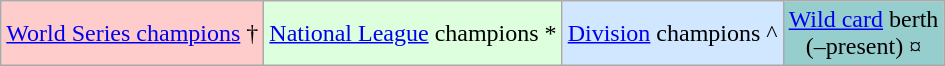<table class="wikitable style="text-align:center; font-size:85%">
<tr>
<td align="center" bgcolor="#FFCCCC"><a href='#'>World Series champions</a> †<br></td>
<td align="center" bgcolor="#ddffdd"><a href='#'>National League</a> champions *<br></td>
<td align="center" bgcolor="#D0E7FF"><a href='#'>Division</a> champions ^<br></td>
<td align="center" bgcolor="#96CDCD"><a href='#'>Wild card</a> berth<br>(–present) ¤</td>
</tr>
</table>
